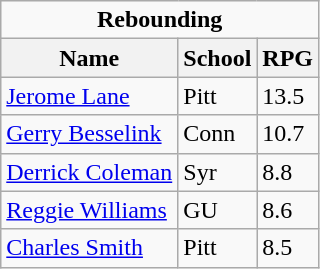<table class="wikitable">
<tr>
<td colspan=3 style="text-align:center;"><strong>Rebounding</strong></td>
</tr>
<tr>
<th>Name</th>
<th>School</th>
<th>RPG</th>
</tr>
<tr>
<td><a href='#'>Jerome Lane</a></td>
<td>Pitt</td>
<td>13.5</td>
</tr>
<tr>
<td><a href='#'>Gerry Besselink</a></td>
<td>Conn</td>
<td>10.7</td>
</tr>
<tr>
<td><a href='#'>Derrick Coleman</a></td>
<td>Syr</td>
<td>8.8</td>
</tr>
<tr>
<td><a href='#'>Reggie Williams</a></td>
<td>GU</td>
<td>8.6</td>
</tr>
<tr>
<td><a href='#'>Charles Smith</a></td>
<td>Pitt</td>
<td>8.5</td>
</tr>
</table>
